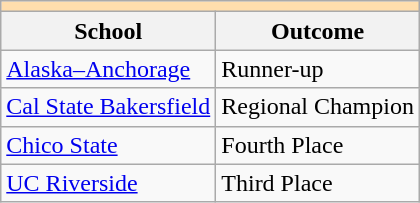<table class="wikitable" style="float:left; margin-right:1em;">
<tr>
<th colspan="3" style="background:#ffdead;"></th>
</tr>
<tr>
<th>School</th>
<th>Outcome</th>
</tr>
<tr>
<td><a href='#'>Alaska–Anchorage</a></td>
<td>Runner-up</td>
</tr>
<tr>
<td><a href='#'>Cal State Bakersfield</a></td>
<td>Regional Champion</td>
</tr>
<tr>
<td><a href='#'>Chico State</a></td>
<td>Fourth Place</td>
</tr>
<tr>
<td><a href='#'>UC Riverside</a></td>
<td>Third Place</td>
</tr>
</table>
